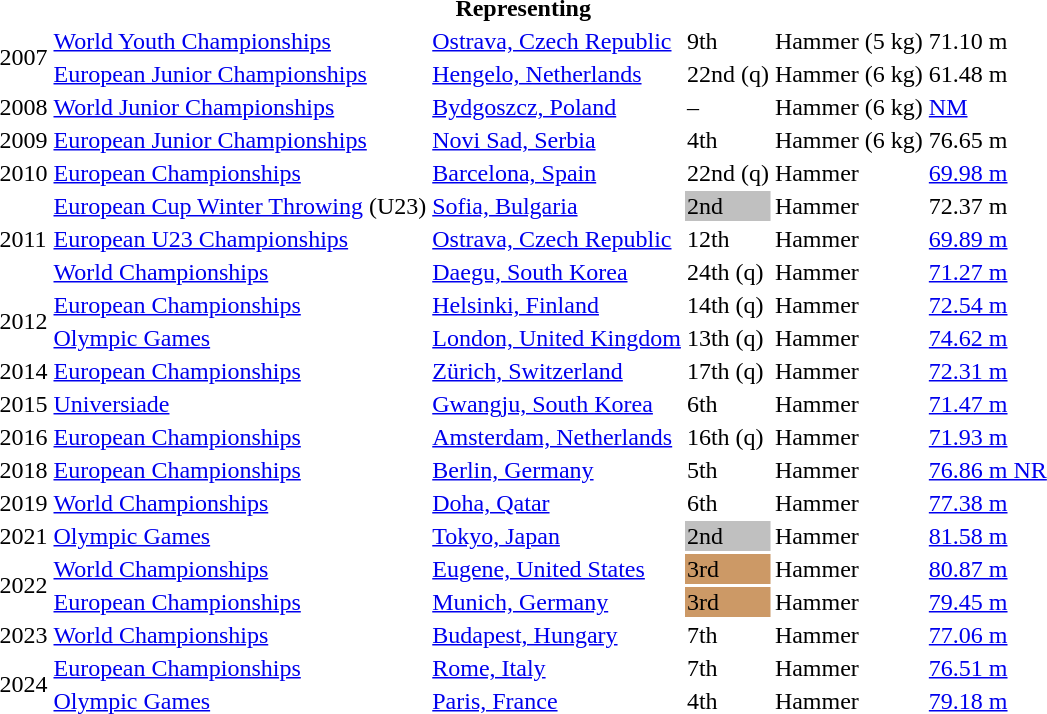<table>
<tr>
<th colspan="6">Representing </th>
</tr>
<tr>
<td rowspan=2>2007</td>
<td><a href='#'>World Youth Championships</a></td>
<td><a href='#'>Ostrava, Czech Republic</a></td>
<td>9th</td>
<td>Hammer (5 kg)</td>
<td>71.10 m</td>
</tr>
<tr>
<td><a href='#'>European Junior Championships</a></td>
<td><a href='#'>Hengelo, Netherlands</a></td>
<td>22nd (q)</td>
<td>Hammer (6 kg)</td>
<td>61.48 m</td>
</tr>
<tr>
<td>2008</td>
<td><a href='#'>World Junior Championships</a></td>
<td><a href='#'>Bydgoszcz, Poland</a></td>
<td>–</td>
<td>Hammer (6 kg)</td>
<td><a href='#'>NM</a></td>
</tr>
<tr>
<td>2009</td>
<td><a href='#'>European Junior Championships</a></td>
<td><a href='#'>Novi Sad, Serbia</a></td>
<td>4th</td>
<td>Hammer (6 kg)</td>
<td>76.65 m</td>
</tr>
<tr>
<td>2010</td>
<td><a href='#'>European Championships</a></td>
<td><a href='#'>Barcelona, Spain</a></td>
<td>22nd (q)</td>
<td>Hammer</td>
<td><a href='#'>69.98 m</a></td>
</tr>
<tr>
<td rowspan=3>2011</td>
<td><a href='#'>European Cup Winter Throwing</a> (U23)</td>
<td><a href='#'>Sofia, Bulgaria</a></td>
<td bgcolor=silver>2nd</td>
<td>Hammer</td>
<td>72.37 m</td>
</tr>
<tr>
<td><a href='#'>European U23 Championships</a></td>
<td><a href='#'>Ostrava, Czech Republic</a></td>
<td>12th</td>
<td>Hammer</td>
<td><a href='#'>69.89 m</a></td>
</tr>
<tr>
<td><a href='#'>World Championships</a></td>
<td><a href='#'>Daegu, South Korea</a></td>
<td>24th (q)</td>
<td>Hammer</td>
<td><a href='#'>71.27 m</a></td>
</tr>
<tr>
<td rowspan=2>2012</td>
<td><a href='#'>European Championships</a></td>
<td><a href='#'>Helsinki, Finland</a></td>
<td>14th (q)</td>
<td>Hammer</td>
<td><a href='#'>72.54 m</a></td>
</tr>
<tr>
<td><a href='#'>Olympic Games</a></td>
<td><a href='#'>London, United Kingdom</a></td>
<td>13th (q)</td>
<td>Hammer</td>
<td><a href='#'>74.62 m</a></td>
</tr>
<tr>
<td>2014</td>
<td><a href='#'>European Championships</a></td>
<td><a href='#'>Zürich, Switzerland</a></td>
<td>17th (q)</td>
<td>Hammer</td>
<td><a href='#'>72.31 m</a></td>
</tr>
<tr>
<td>2015</td>
<td><a href='#'>Universiade</a></td>
<td><a href='#'>Gwangju, South Korea</a></td>
<td>6th</td>
<td>Hammer</td>
<td><a href='#'>71.47 m</a></td>
</tr>
<tr>
<td>2016</td>
<td><a href='#'>European Championships</a></td>
<td><a href='#'>Amsterdam, Netherlands</a></td>
<td>16th (q)</td>
<td>Hammer</td>
<td><a href='#'>71.93 m</a></td>
</tr>
<tr>
<td>2018</td>
<td><a href='#'>European Championships</a></td>
<td><a href='#'>Berlin, Germany</a></td>
<td>5th</td>
<td>Hammer</td>
<td><a href='#'>76.86 m NR</a></td>
</tr>
<tr>
<td>2019</td>
<td><a href='#'>World Championships</a></td>
<td><a href='#'>Doha, Qatar</a></td>
<td>6th</td>
<td>Hammer</td>
<td><a href='#'>77.38 m</a></td>
</tr>
<tr>
<td>2021</td>
<td><a href='#'>Olympic Games</a></td>
<td><a href='#'>Tokyo, Japan</a></td>
<td bgcolor=silver>2nd</td>
<td>Hammer</td>
<td><a href='#'>81.58 m</a> </td>
</tr>
<tr>
<td rowspan=2>2022</td>
<td><a href='#'>World Championships</a></td>
<td><a href='#'>Eugene, United States</a></td>
<td bgcolor=cc9966>3rd</td>
<td>Hammer</td>
<td><a href='#'>80.87 m</a></td>
</tr>
<tr>
<td><a href='#'>European Championships</a></td>
<td><a href='#'>Munich, Germany</a></td>
<td bgcolor=cc9966>3rd</td>
<td>Hammer</td>
<td><a href='#'>79.45 m</a></td>
</tr>
<tr>
<td>2023</td>
<td><a href='#'>World Championships</a></td>
<td><a href='#'>Budapest, Hungary</a></td>
<td>7th</td>
<td>Hammer</td>
<td><a href='#'>77.06 m</a></td>
</tr>
<tr>
<td rowspan=2>2024</td>
<td><a href='#'>European Championships</a></td>
<td><a href='#'>Rome, Italy</a></td>
<td>7th</td>
<td>Hammer</td>
<td><a href='#'>76.51 m</a></td>
</tr>
<tr>
<td><a href='#'>Olympic Games</a></td>
<td><a href='#'>Paris, France</a></td>
<td>4th</td>
<td>Hammer</td>
<td><a href='#'>79.18 m</a></td>
</tr>
</table>
